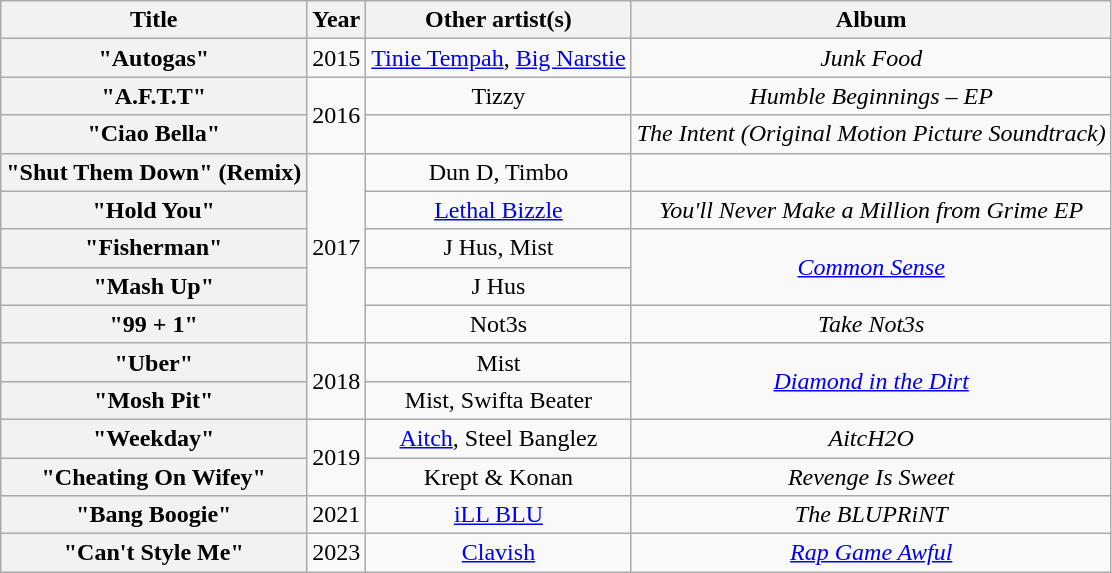<table class="wikitable plainrowheaders" style="text-align:center;">
<tr>
<th scope="col">Title</th>
<th scope="col">Year</th>
<th scope="col">Other artist(s)</th>
<th scope="col">Album</th>
</tr>
<tr>
<th scope="row">"Autogas"</th>
<td>2015</td>
<td><a href='#'>Tinie Tempah</a>, <a href='#'>Big Narstie</a></td>
<td><em>Junk Food</em></td>
</tr>
<tr>
<th scope="row">"A.F.T.T"</th>
<td rowspan="2">2016</td>
<td>Tizzy</td>
<td><em>Humble Beginnings – EP</em></td>
</tr>
<tr>
<th scope="row">"Ciao Bella"</th>
<td></td>
<td><em>The Intent (Original Motion Picture Soundtrack)</em></td>
</tr>
<tr>
<th scope="row">"Shut Them Down" (Remix)</th>
<td rowspan="5">2017</td>
<td>Dun D, Timbo</td>
<td></td>
</tr>
<tr>
<th scope="row">"Hold You"</th>
<td><a href='#'>Lethal Bizzle</a></td>
<td><em>You'll Never Make a Million from Grime EP</em></td>
</tr>
<tr>
<th scope="row">"Fisherman"</th>
<td>J Hus, Mist</td>
<td rowspan="2"><em><a href='#'>Common Sense</a></em></td>
</tr>
<tr>
<th scope="row">"Mash Up"</th>
<td>J Hus</td>
</tr>
<tr>
<th scope="row">"99 + 1"</th>
<td>Not3s</td>
<td><em>Take Not3s</em></td>
</tr>
<tr>
<th scope="row">"Uber"</th>
<td rowspan="2">2018</td>
<td>Mist</td>
<td rowspan="2"><em><a href='#'>Diamond in the Dirt</a></em></td>
</tr>
<tr>
<th scope="row">"Mosh Pit"</th>
<td>Mist, Swifta Beater</td>
</tr>
<tr>
<th scope="row">"Weekday"</th>
<td rowspan="2">2019</td>
<td><a href='#'>Aitch</a>, Steel Banglez</td>
<td><em>AitcH2O</em></td>
</tr>
<tr>
<th scope="row">"Cheating On Wifey"</th>
<td>Krept & Konan</td>
<td><em>Revenge Is Sweet</em></td>
</tr>
<tr>
<th scope="row">"Bang Boogie"</th>
<td Krept & Konan>2021</td>
<td><a href='#'>iLL BLU</a></td>
<td><em>The BLUPRiNT</em></td>
</tr>
<tr>
<th scope="row">"Can't Style Me"</th>
<td>2023</td>
<td><a href='#'>Clavish</a></td>
<td><em><a href='#'>Rap Game Awful</a></em></td>
</tr>
</table>
